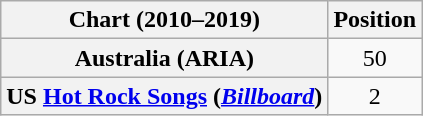<table class="wikitable sortable plainrowheaders" style="text-align:center">
<tr>
<th scope="col">Chart (2010–2019)</th>
<th scope="col">Position</th>
</tr>
<tr>
<th scope="row">Australia (ARIA)</th>
<td>50</td>
</tr>
<tr>
<th scope="row">US <a href='#'>Hot Rock Songs</a> (<a href='#'><em>Billboard</em></a>)</th>
<td>2</td>
</tr>
</table>
